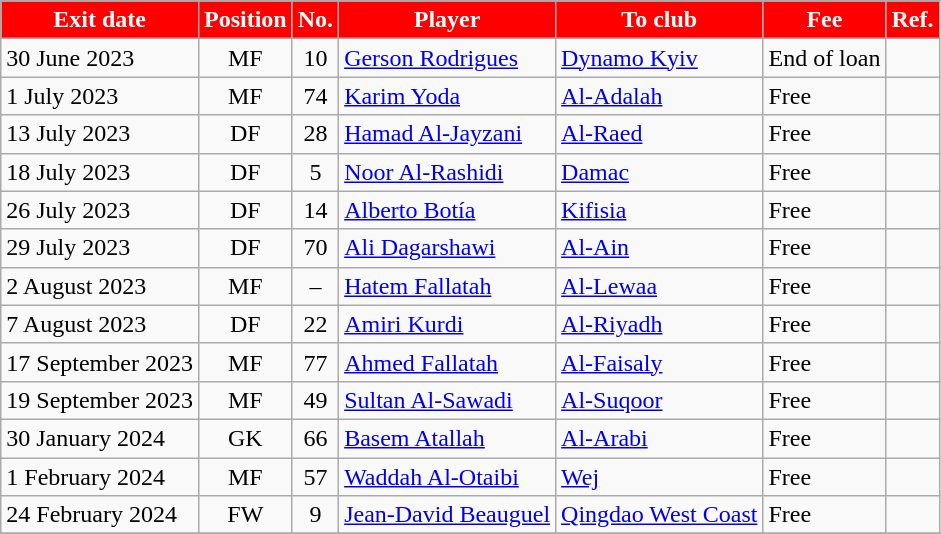<table class="wikitable sortable">
<tr>
<th style="background:red; color:white;">Exit date</th>
<th style="background:red; color:white;">Position</th>
<th style="background:red; color:white;">No.</th>
<th style="background:red; color:white;">Player</th>
<th style="background:red; color:white;">To club</th>
<th style="background:red; color:white;">Fee</th>
<th style="background:red; color:white;">Ref.</th>
</tr>
<tr>
<td>30 June 2023</td>
<td style="text-align:center;">MF</td>
<td style="text-align:center;">10</td>
<td style="text-align:left;"> <a href='#'>Gerson Rodrigues</a></td>
<td style="text-align:left;"> <a href='#'>Dynamo Kyiv</a></td>
<td>End of loan</td>
<td></td>
</tr>
<tr>
<td>1 July 2023</td>
<td style="text-align:center;">MF</td>
<td style="text-align:center;">74</td>
<td style="text-align:left;"> <a href='#'>Karim Yoda</a></td>
<td style="text-align:left;"> <a href='#'>Al-Adalah</a></td>
<td>Free</td>
<td></td>
</tr>
<tr>
<td>13 July 2023</td>
<td style="text-align:center;">DF</td>
<td style="text-align:center;">28</td>
<td style="text-align:left;"> <a href='#'>Hamad Al-Jayzani</a></td>
<td style="text-align:left;"> <a href='#'>Al-Raed</a></td>
<td>Free</td>
<td></td>
</tr>
<tr>
<td>18 July 2023</td>
<td style="text-align:center;">DF</td>
<td style="text-align:center;">5</td>
<td style="text-align:left;"> <a href='#'>Noor Al-Rashidi</a></td>
<td style="text-align:left;"> <a href='#'>Damac</a></td>
<td>Free</td>
<td></td>
</tr>
<tr>
<td>26 July 2023</td>
<td style="text-align:center;">DF</td>
<td style="text-align:center;">14</td>
<td style="text-align:left;"> <a href='#'>Alberto Botía</a></td>
<td style="text-align:left;"> <a href='#'>Kifisia</a></td>
<td>Free</td>
<td></td>
</tr>
<tr>
<td>29 July 2023</td>
<td style="text-align:center;">DF</td>
<td style="text-align:center;">70</td>
<td style="text-align:left;"> <a href='#'>Ali Dagarshawi</a></td>
<td style="text-align:left;"> <a href='#'>Al-Ain</a></td>
<td>Free</td>
<td></td>
</tr>
<tr>
<td>2 August 2023</td>
<td style="text-align:center;">MF</td>
<td style="text-align:center;">–</td>
<td style="text-align:left;"> <a href='#'>Hatem Fallatah</a></td>
<td style="text-align:left;"> <a href='#'>Al-Lewaa</a></td>
<td>Free</td>
<td></td>
</tr>
<tr>
<td>7 August 2023</td>
<td style="text-align:center;">DF</td>
<td style="text-align:center;">22</td>
<td style="text-align:left;"> <a href='#'>Amiri Kurdi</a></td>
<td style="text-align:left;"> <a href='#'>Al-Riyadh</a></td>
<td>Free</td>
<td></td>
</tr>
<tr>
<td>17 September 2023</td>
<td style="text-align:center;">MF</td>
<td style="text-align:center;">77</td>
<td style="text-align:left;"> <a href='#'>Ahmed Fallatah</a></td>
<td style="text-align:left;"> <a href='#'>Al-Faisaly</a></td>
<td>Free</td>
<td></td>
</tr>
<tr>
<td>19 September 2023</td>
<td style="text-align:center;">MF</td>
<td style="text-align:center;">49</td>
<td style="text-align:left;"> <a href='#'>Sultan Al-Sawadi</a></td>
<td style="text-align:left;"> <a href='#'>Al-Suqoor</a></td>
<td>Free</td>
<td></td>
</tr>
<tr>
<td>30 January 2024</td>
<td style="text-align:center;">GK</td>
<td style="text-align:center;">66</td>
<td style="text-align:left;"> <a href='#'>Basem Atallah</a></td>
<td style="text-align:left;"> <a href='#'>Al-Arabi</a></td>
<td>Free</td>
<td></td>
</tr>
<tr>
<td>1 February 2024</td>
<td style="text-align:center;">MF</td>
<td style="text-align:center;">57</td>
<td style="text-align:left;"> <a href='#'>Waddah Al-Otaibi</a></td>
<td style="text-align:left;"> <a href='#'>Wej</a></td>
<td>Free</td>
<td></td>
</tr>
<tr>
<td>24 February 2024</td>
<td style="text-align:center;">FW</td>
<td style="text-align:center;">9</td>
<td style="text-align:left;"> <a href='#'>Jean-David Beauguel</a></td>
<td style="text-align:left;"> <a href='#'>Qingdao West Coast</a></td>
<td>Free</td>
<td></td>
</tr>
<tr>
</tr>
</table>
